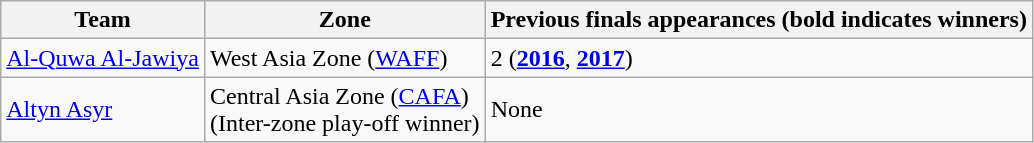<table class="wikitable">
<tr>
<th>Team</th>
<th>Zone</th>
<th>Previous finals appearances (bold indicates winners)</th>
</tr>
<tr>
<td> <a href='#'>Al-Quwa Al-Jawiya</a></td>
<td>West Asia Zone (<a href='#'>WAFF</a>)</td>
<td>2 (<strong><a href='#'>2016</a></strong>, <strong><a href='#'>2017</a></strong>)</td>
</tr>
<tr>
<td> <a href='#'>Altyn Asyr</a></td>
<td>Central Asia Zone (<a href='#'>CAFA</a>)<br>(Inter-zone play-off winner)</td>
<td>None</td>
</tr>
</table>
